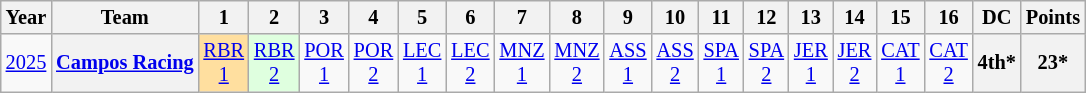<table class="wikitable" style="text-align:center; font-size:85%">
<tr>
<th>Year</th>
<th>Team</th>
<th>1</th>
<th>2</th>
<th>3</th>
<th>4</th>
<th>5</th>
<th>6</th>
<th>7</th>
<th>8</th>
<th>9</th>
<th>10</th>
<th>11</th>
<th>12</th>
<th>13</th>
<th>14</th>
<th>15</th>
<th>16</th>
<th>DC</th>
<th>Points</th>
</tr>
<tr>
<td><a href='#'>2025</a></td>
<th nowrap><a href='#'>Campos Racing</a></th>
<td style="background:#FFDF9F;"><a href='#'>RBR<br>1</a><br></td>
<td style="background:#DFFFDF;"><a href='#'>RBR<br>2</a><br></td>
<td style="background:#;"><a href='#'>POR<br>1</a><br></td>
<td style="background:#;"><a href='#'>POR<br>2</a><br></td>
<td style="background:#;"><a href='#'>LEC<br>1</a><br></td>
<td style="background:#;"><a href='#'>LEC<br>2</a><br></td>
<td style="background:#;"><a href='#'>MNZ<br>1</a><br></td>
<td style="background:#;"><a href='#'>MNZ<br>2</a><br></td>
<td style="background:#;"><a href='#'>ASS<br>1</a><br></td>
<td style="background:#;"><a href='#'>ASS<br>2</a><br></td>
<td style="background:#;"><a href='#'>SPA<br>1</a><br></td>
<td style="background:#;"><a href='#'>SPA<br>2</a><br></td>
<td style="background:#;"><a href='#'>JER<br>1</a><br></td>
<td style="background:#;"><a href='#'>JER<br>2</a><br></td>
<td style="background:#;"><a href='#'>CAT<br>1</a><br></td>
<td style="background:#;"><a href='#'>CAT<br>2</a><br></td>
<th>4th*</th>
<th>23*</th>
</tr>
</table>
